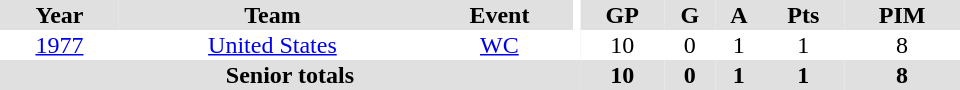<table border="0" cellpadding="1" cellspacing="0" ID="Table3" style="text-align:center; width:40em">
<tr bgcolor="#e0e0e0">
<th>Year</th>
<th>Team</th>
<th>Event</th>
<th rowspan="102" bgcolor="#ffffff"></th>
<th>GP</th>
<th>G</th>
<th>A</th>
<th>Pts</th>
<th>PIM</th>
</tr>
<tr>
<td><a href='#'>1977</a></td>
<td><a href='#'>United States</a></td>
<td><a href='#'>WC</a></td>
<td>10</td>
<td>0</td>
<td>1</td>
<td>1</td>
<td>8</td>
</tr>
<tr bgcolor="#e0e0e0">
<th colspan="4">Senior totals</th>
<th>10</th>
<th>0</th>
<th>1</th>
<th>1</th>
<th>8</th>
</tr>
</table>
